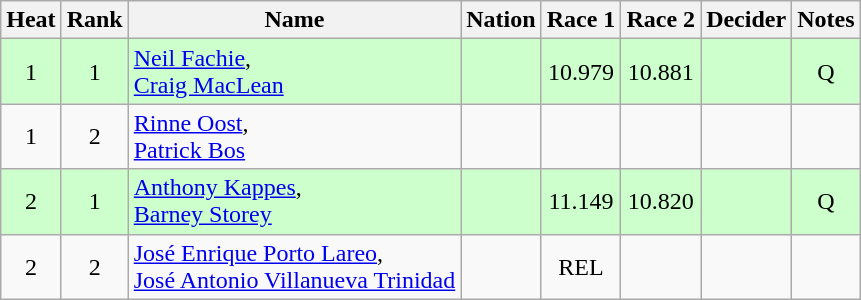<table class="wikitable sortable" style="text-align:center">
<tr>
<th>Heat</th>
<th>Rank</th>
<th>Name</th>
<th>Nation</th>
<th>Race 1</th>
<th>Race 2</th>
<th>Decider</th>
<th>Notes</th>
</tr>
<tr bgcolor=ccffcc>
<td>1</td>
<td>1</td>
<td align=left><a href='#'>Neil Fachie</a>,<br><a href='#'>Craig MacLean</a></td>
<td align=left></td>
<td>10.979</td>
<td>10.881</td>
<td></td>
<td>Q</td>
</tr>
<tr>
<td>1</td>
<td>2</td>
<td align=left><a href='#'>Rinne Oost</a>,<br><a href='#'>Patrick Bos</a></td>
<td align=left></td>
<td></td>
<td></td>
<td></td>
<td></td>
</tr>
<tr bgcolor=ccffcc>
<td>2</td>
<td>1</td>
<td align=left><a href='#'>Anthony Kappes</a>,<br><a href='#'>Barney Storey</a></td>
<td align=left></td>
<td>11.149</td>
<td>10.820</td>
<td></td>
<td>Q</td>
</tr>
<tr>
<td>2</td>
<td>2</td>
<td align=left><a href='#'>José Enrique Porto Lareo</a>,<br><a href='#'>José Antonio Villanueva Trinidad</a></td>
<td align=left></td>
<td>REL</td>
<td></td>
<td></td>
<td></td>
</tr>
</table>
